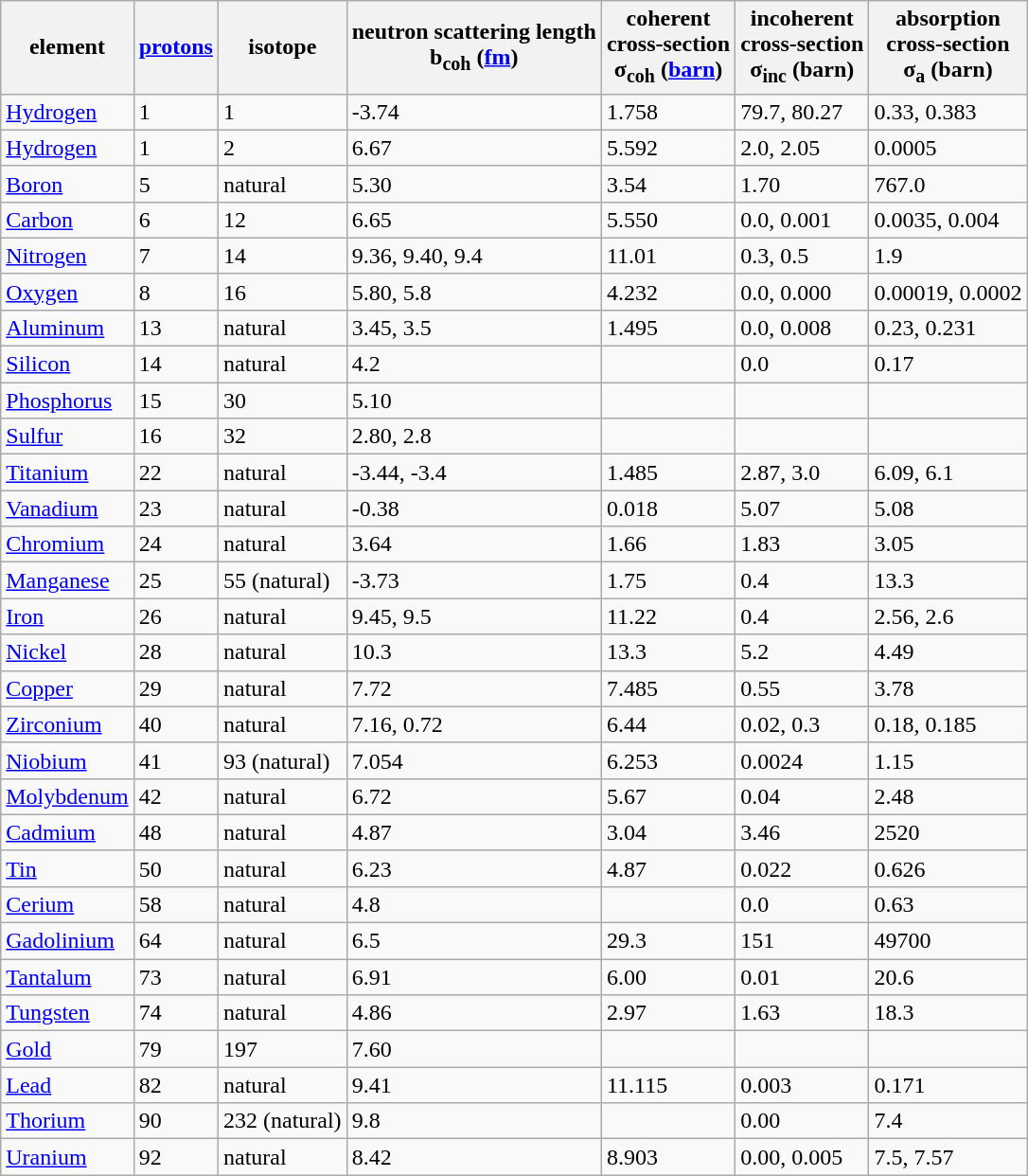<table class = "wikitable sortable">
<tr>
<th>element</th>
<th><a href='#'>protons</a></th>
<th>isotope</th>
<th>neutron scattering length<br>b<sub>coh</sub> (<a href='#'>fm</a>)</th>
<th>coherent<br>cross-section<br>σ<sub>coh</sub> (<a href='#'>barn</a>)</th>
<th>incoherent<br>cross-section<br>σ<sub>inc</sub> (barn)</th>
<th>absorption<br>cross-section<br>σ<sub>a</sub> (barn)</th>
</tr>
<tr>
<td><a href='#'>Hydrogen</a></td>
<td>1</td>
<td 1>1</td>
<td>-3.74</td>
<td>1.758</td>
<td>79.7, 80.27</td>
<td>0.33, 0.383</td>
</tr>
<tr>
<td><a href='#'>Hydrogen</a></td>
<td>1</td>
<td>2</td>
<td>6.67</td>
<td>5.592</td>
<td>2.0, 2.05</td>
<td>0.0005</td>
</tr>
<tr>
<td><a href='#'>Boron</a></td>
<td>5</td>
<td>natural</td>
<td>5.30</td>
<td>3.54</td>
<td>1.70</td>
<td>767.0</td>
</tr>
<tr>
<td><a href='#'>Carbon</a></td>
<td>6</td>
<td>12</td>
<td>6.65</td>
<td>5.550</td>
<td>0.0, 0.001</td>
<td>0.0035, 0.004</td>
</tr>
<tr>
<td><a href='#'>Nitrogen</a></td>
<td>7</td>
<td>14</td>
<td>9.36, 9.40, 9.4</td>
<td>11.01</td>
<td>0.3, 0.5</td>
<td>1.9</td>
</tr>
<tr>
<td><a href='#'>Oxygen</a></td>
<td>8</td>
<td>16</td>
<td>5.80, 5.8</td>
<td>4.232</td>
<td>0.0, 0.000</td>
<td>0.00019, 0.0002</td>
</tr>
<tr>
<td><a href='#'>Aluminum</a></td>
<td>13</td>
<td>natural</td>
<td>3.45, 3.5</td>
<td>1.495</td>
<td>0.0, 0.008</td>
<td>0.23, 0.231</td>
</tr>
<tr>
<td><a href='#'>Silicon</a></td>
<td>14</td>
<td>natural</td>
<td>4.2</td>
<td></td>
<td>0.0</td>
<td>0.17</td>
</tr>
<tr>
<td><a href='#'>Phosphorus</a></td>
<td>15</td>
<td>30</td>
<td>5.10</td>
<td></td>
<td></td>
<td></td>
</tr>
<tr>
<td><a href='#'>Sulfur</a></td>
<td>16</td>
<td>32</td>
<td>2.80, 2.8</td>
<td></td>
<td></td>
<td></td>
</tr>
<tr>
<td><a href='#'>Titanium</a></td>
<td>22</td>
<td>natural</td>
<td>-3.44, -3.4</td>
<td>1.485</td>
<td>2.87, 3.0</td>
<td>6.09, 6.1</td>
</tr>
<tr>
<td><a href='#'>Vanadium</a></td>
<td>23</td>
<td>natural</td>
<td>-0.38</td>
<td>0.018</td>
<td>5.07</td>
<td>5.08</td>
</tr>
<tr>
<td><a href='#'>Chromium</a></td>
<td>24</td>
<td>natural</td>
<td>3.64</td>
<td>1.66</td>
<td>1.83</td>
<td>3.05</td>
</tr>
<tr>
<td><a href='#'>Manganese</a></td>
<td>25</td>
<td>55 (natural)</td>
<td>-3.73</td>
<td>1.75</td>
<td>0.4</td>
<td>13.3</td>
</tr>
<tr>
<td><a href='#'>Iron</a></td>
<td>26</td>
<td>natural</td>
<td>9.45, 9.5</td>
<td>11.22</td>
<td>0.4</td>
<td>2.56, 2.6</td>
</tr>
<tr>
<td><a href='#'>Nickel</a></td>
<td>28</td>
<td>natural</td>
<td>10.3</td>
<td>13.3</td>
<td>5.2</td>
<td>4.49</td>
</tr>
<tr>
<td><a href='#'>Copper</a></td>
<td>29</td>
<td>natural</td>
<td>7.72</td>
<td>7.485</td>
<td>0.55</td>
<td>3.78</td>
</tr>
<tr>
<td><a href='#'>Zirconium</a></td>
<td>40</td>
<td>natural</td>
<td>7.16, 0.72</td>
<td>6.44</td>
<td>0.02, 0.3</td>
<td>0.18, 0.185</td>
</tr>
<tr>
<td><a href='#'>Niobium</a></td>
<td>41</td>
<td>93 (natural)</td>
<td>7.054</td>
<td>6.253</td>
<td>0.0024</td>
<td>1.15</td>
</tr>
<tr>
<td><a href='#'>Molybdenum</a></td>
<td>42</td>
<td>natural</td>
<td>6.72</td>
<td>5.67</td>
<td>0.04</td>
<td>2.48</td>
</tr>
<tr>
<td><a href='#'>Cadmium</a></td>
<td>48</td>
<td>natural</td>
<td>4.87</td>
<td>3.04</td>
<td>3.46</td>
<td>2520</td>
</tr>
<tr>
<td><a href='#'>Tin</a></td>
<td>50</td>
<td>natural</td>
<td>6.23</td>
<td>4.87</td>
<td>0.022</td>
<td>0.626</td>
</tr>
<tr>
<td><a href='#'>Cerium</a></td>
<td>58</td>
<td>natural</td>
<td>4.8</td>
<td></td>
<td>0.0</td>
<td>0.63</td>
</tr>
<tr>
<td><a href='#'>Gadolinium</a></td>
<td>64</td>
<td>natural</td>
<td>6.5</td>
<td>29.3</td>
<td>151</td>
<td>49700</td>
</tr>
<tr>
<td><a href='#'>Tantalum</a></td>
<td>73</td>
<td>natural</td>
<td>6.91</td>
<td>6.00</td>
<td>0.01</td>
<td>20.6</td>
</tr>
<tr>
<td><a href='#'>Tungsten</a></td>
<td>74</td>
<td>natural</td>
<td>4.86</td>
<td>2.97</td>
<td>1.63</td>
<td>18.3</td>
</tr>
<tr>
<td><a href='#'>Gold</a></td>
<td>79</td>
<td>197</td>
<td>7.60</td>
<td></td>
<td></td>
<td></td>
</tr>
<tr>
<td><a href='#'>Lead</a></td>
<td>82</td>
<td>natural</td>
<td>9.41</td>
<td>11.115</td>
<td>0.003</td>
<td>0.171</td>
</tr>
<tr>
<td><a href='#'>Thorium</a></td>
<td>90</td>
<td>232 (natural)</td>
<td>9.8</td>
<td></td>
<td>0.00</td>
<td>7.4</td>
</tr>
<tr>
<td><a href='#'>Uranium</a></td>
<td>92</td>
<td>natural</td>
<td>8.42</td>
<td>8.903</td>
<td>0.00, 0.005</td>
<td>7.5, 7.57</td>
</tr>
</table>
